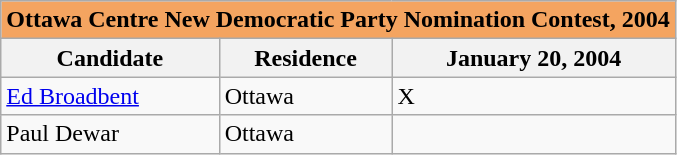<table class="wikitable">
<tr>
<td align="center" bgcolor="sandybrown" colspan=3><strong>Ottawa Centre New Democratic Party Nomination Contest, 2004</strong></td>
</tr>
<tr>
<th align="left">Candidate</th>
<th align="center">Residence</th>
<th align="left">January 20, 2004</th>
</tr>
<tr>
<td><a href='#'>Ed Broadbent</a></td>
<td>Ottawa</td>
<td>X</td>
</tr>
<tr>
<td>Paul Dewar</td>
<td>Ottawa</td>
<td></td>
</tr>
</table>
